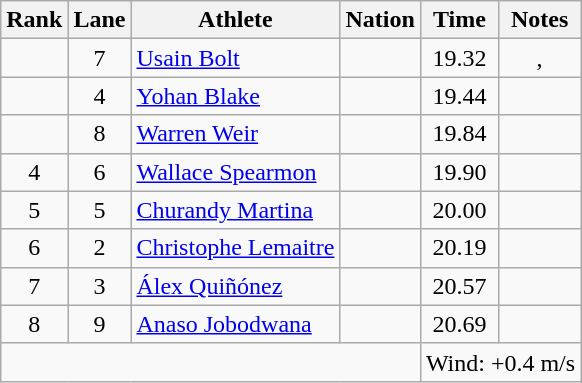<table class="wikitable sortable" style="text-align:center">
<tr>
<th>Rank</th>
<th>Lane</th>
<th>Athlete</th>
<th>Nation</th>
<th>Time</th>
<th>Notes</th>
</tr>
<tr>
<td></td>
<td>7</td>
<td align=left><a href='#'>Usain Bolt</a></td>
<td align=left></td>
<td>19.32</td>
<td>, </td>
</tr>
<tr>
<td></td>
<td>4</td>
<td align=left><a href='#'>Yohan Blake</a></td>
<td align=left></td>
<td>19.44</td>
<td></td>
</tr>
<tr>
<td></td>
<td>8</td>
<td align=left><a href='#'>Warren Weir</a></td>
<td align=left></td>
<td>19.84</td>
<td></td>
</tr>
<tr>
<td>4</td>
<td>6</td>
<td align=left><a href='#'>Wallace Spearmon</a></td>
<td align=left></td>
<td>19.90</td>
<td></td>
</tr>
<tr>
<td>5</td>
<td>5</td>
<td align=left><a href='#'>Churandy Martina</a></td>
<td align=left></td>
<td>20.00</td>
<td></td>
</tr>
<tr>
<td>6</td>
<td>2</td>
<td align=left><a href='#'>Christophe Lemaitre</a></td>
<td align=left></td>
<td>20.19</td>
<td></td>
</tr>
<tr>
<td>7</td>
<td>3</td>
<td align=left><a href='#'>Álex Quiñónez</a></td>
<td align=left></td>
<td>20.57</td>
<td></td>
</tr>
<tr>
<td>8</td>
<td>9</td>
<td align=left><a href='#'>Anaso Jobodwana</a></td>
<td align=left></td>
<td>20.69</td>
<td></td>
</tr>
<tr>
<td colspan=4></td>
<td colspan="4" style="text-align:left;">Wind: +0.4 m/s</td>
</tr>
</table>
